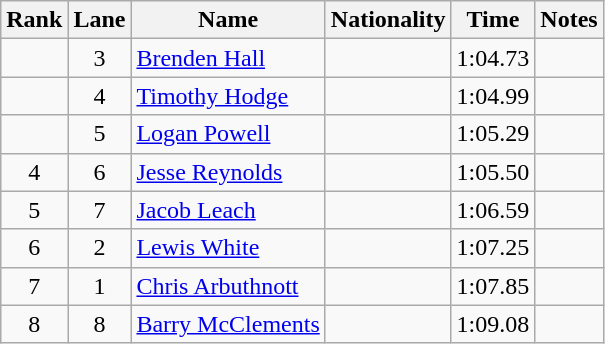<table class="wikitable sortable" style="text-align:center">
<tr>
<th>Rank</th>
<th>Lane</th>
<th>Name</th>
<th>Nationality</th>
<th>Time</th>
<th>Notes</th>
</tr>
<tr>
<td></td>
<td>3</td>
<td align=left><a href='#'>Brenden Hall</a></td>
<td align=left></td>
<td>1:04.73</td>
<td></td>
</tr>
<tr>
<td></td>
<td>4</td>
<td align=left><a href='#'>Timothy Hodge</a></td>
<td align=left></td>
<td>1:04.99</td>
<td></td>
</tr>
<tr>
<td></td>
<td>5</td>
<td align=left><a href='#'>Logan Powell</a></td>
<td align=left></td>
<td>1:05.29</td>
<td></td>
</tr>
<tr>
<td>4</td>
<td>6</td>
<td align=left><a href='#'>Jesse Reynolds</a></td>
<td align=left></td>
<td>1:05.50</td>
<td></td>
</tr>
<tr>
<td>5</td>
<td>7</td>
<td align=left><a href='#'>Jacob Leach</a></td>
<td align=left></td>
<td>1:06.59</td>
<td></td>
</tr>
<tr>
<td>6</td>
<td>2</td>
<td align=left><a href='#'>Lewis White</a></td>
<td align=left></td>
<td>1:07.25</td>
<td></td>
</tr>
<tr>
<td>7</td>
<td>1</td>
<td align=left><a href='#'>Chris Arbuthnott</a></td>
<td align=left></td>
<td>1:07.85</td>
<td></td>
</tr>
<tr>
<td>8</td>
<td>8</td>
<td align=left><a href='#'>Barry McClements</a></td>
<td align=left></td>
<td>1:09.08</td>
<td></td>
</tr>
</table>
